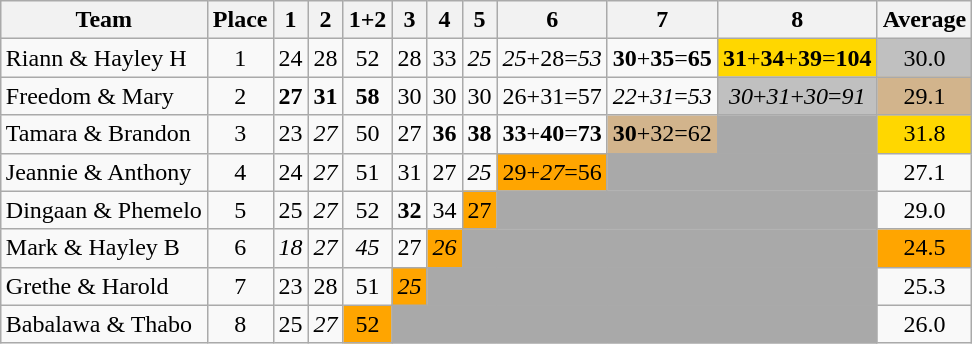<table class="wikitable sortable" style="margin:auto;text-align:center;">
<tr>
<th>Team</th>
<th>Place</th>
<th>1</th>
<th>2</th>
<th>1+2</th>
<th>3</th>
<th>4</th>
<th>5</th>
<th>6</th>
<th>7</th>
<th>8</th>
<th>Average</th>
</tr>
<tr>
<td style="text-align:left;">Riann & Hayley H</td>
<td>1</td>
<td>24</td>
<td>28</td>
<td>52</td>
<td>28</td>
<td>33</td>
<td><span><em>25</em></span></td>
<td><span><em>25</em></span>+28=<span><em>53</em></span></td>
<td><span><strong>30</strong></span>+<span><strong>35</strong></span>=<span><strong>65</strong></span></td>
<td style="background:gold;"><span><strong>31</strong></span>+<span><strong>34</strong></span>+<span><strong>39</strong></span>=<span><strong>104</strong></span></td>
<td style="background:silver;">30.0</td>
</tr>
<tr>
<td style="text-align:left;">Freedom & Mary</td>
<td>2</td>
<td><span><strong>27</strong></span></td>
<td><span><strong>31</strong></span></td>
<td><span><strong>58</strong></span></td>
<td>30</td>
<td>30</td>
<td>30</td>
<td>26+31=57</td>
<td><span><em>22</em></span>+<span><em>31</em></span>=<span><em>53</em></span></td>
<td style="background:silver;"><span><em>30</em></span>+<span><em>31</em></span>+<span><em>30</em></span>=<span><em>91</em></span></td>
<td bgcolor=tan>29.1</td>
</tr>
<tr>
<td style="text-align:left;">Tamara & Brandon</td>
<td>3</td>
<td>23</td>
<td><span><em>27</em></span></td>
<td>50</td>
<td>27</td>
<td><span><strong>36</strong></span></td>
<td><span><strong>38</strong></span></td>
<td><span><strong>33</strong></span>+<span><strong>40</strong></span>=<span><strong>73</strong></span></td>
<td style="background:tan;"><span><strong>30</strong></span>+32=62</td>
<td style="background:darkgrey;"></td>
<td bgcolor=gold>31.8</td>
</tr>
<tr>
<td style="text-align:left;">Jeannie & Anthony</td>
<td>4</td>
<td>24</td>
<td><span><em>27</em></span></td>
<td>51</td>
<td>31</td>
<td>27</td>
<td><span><em>25</em></span></td>
<td style="background:orange;">29+<span><em>27</em></span>=56</td>
<td style="background:darkgrey;" colspan="2"></td>
<td>27.1</td>
</tr>
<tr>
<td style="text-align:left;">Dingaan & Phemelo</td>
<td>5</td>
<td>25</td>
<td><span><em>27</em></span></td>
<td>52</td>
<td><span><strong>32</strong></span></td>
<td>34</td>
<td style="background:orange;">27</td>
<td style="background:darkgrey;" colspan="3"></td>
<td>29.0</td>
</tr>
<tr>
<td style="text-align:left;">Mark & Hayley B</td>
<td>6</td>
<td><span><em>18</em></span></td>
<td><span><em>27</em></span></td>
<td><span><em>45</em></span></td>
<td>27</td>
<td style="background:orange;"><span><em>26</em></span></td>
<td style="background:darkgrey;" colspan="4"></td>
<td style="background:orange;">24.5</td>
</tr>
<tr>
<td style="text-align:left;">Grethe & Harold</td>
<td>7</td>
<td>23</td>
<td>28</td>
<td>51</td>
<td style="background:orange;"><span><em>25</em></span></td>
<td style="background:darkgrey;" colspan="5"></td>
<td>25.3</td>
</tr>
<tr>
<td style="text-align:left;">Babalawa & Thabo</td>
<td>8</td>
<td>25</td>
<td><span><em>27</em></span></td>
<td style="background:orange;">52</td>
<td style="background:darkgrey;" colspan="6"></td>
<td>26.0</td>
</tr>
</table>
